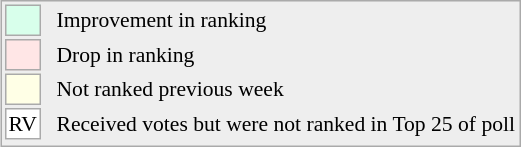<table align=right style="font-size:90%; border:1px solid #aaaaaa; white-space:nowrap; background:#eeeeee;">
<tr>
<td style="background:#d8ffeb; width:20px; border:1px solid #aaaaaa;"> </td>
<td rowspan=5> </td>
<td>Improvement in ranking</td>
</tr>
<tr>
<td style="background:#ffe6e6; width:20px; border:1px solid #aaaaaa;"> </td>
<td>Drop in ranking</td>
</tr>
<tr>
<td style="background:#ffffe6; width:20px; border:1px solid #aaaaaa;"> </td>
<td>Not ranked previous week</td>
</tr>
<tr>
<td align=center style="width:20px; border:1px solid #aaaaaa; background:white;">RV</td>
<td>Received votes but were not ranked in Top 25 of poll</td>
</tr>
<tr>
</tr>
</table>
